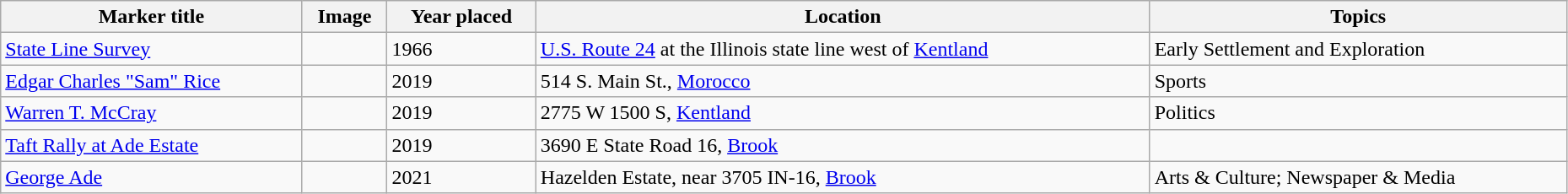<table class="wikitable sortable" style="width:98%">
<tr>
<th>Marker title</th>
<th class="unsortable">Image</th>
<th>Year placed</th>
<th>Location</th>
<th>Topics</th>
</tr>
<tr>
<td><a href='#'>State Line Survey</a></td>
<td></td>
<td>1966</td>
<td><a href='#'>U.S. Route 24</a> at the Illinois state line west of <a href='#'>Kentland</a><br><small></small></td>
<td>Early Settlement and Exploration</td>
</tr>
<tr>
<td><a href='#'>Edgar Charles "Sam" Rice</a></td>
<td></td>
<td>2019</td>
<td>514 S. Main St., <a href='#'>Morocco</a><br><small></small></td>
<td>Sports</td>
</tr>
<tr>
<td><a href='#'>Warren T. McCray</a></td>
<td></td>
<td>2019</td>
<td>2775 W 1500 S, <a href='#'>Kentland</a><br><small></small></td>
<td>Politics</td>
</tr>
<tr>
<td><a href='#'>Taft Rally at Ade Estate</a></td>
<td></td>
<td>2019</td>
<td>3690 E State Road 16, <a href='#'>Brook</a><br><small></small></td>
<td></td>
</tr>
<tr>
<td><a href='#'>George Ade</a></td>
<td></td>
<td>2021</td>
<td>Hazelden Estate, near 3705 IN-16, <a href='#'>Brook</a><br><small></small></td>
<td>Arts & Culture; Newspaper & Media</td>
</tr>
</table>
